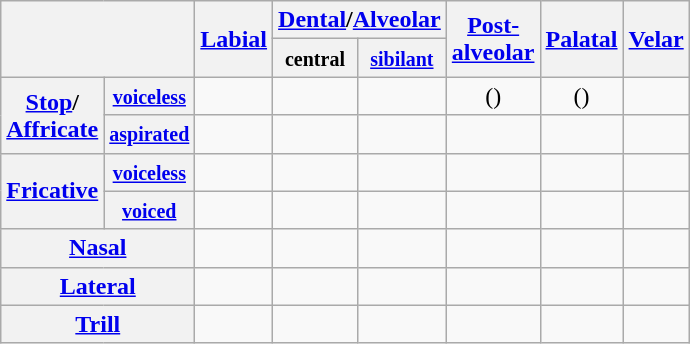<table class="wikitable" style="text-align:center">
<tr>
<th colspan="2" rowspan="2"></th>
<th rowspan="2"><a href='#'>Labial</a></th>
<th colspan="2"><a href='#'>Dental</a>/<a href='#'>Alveolar</a></th>
<th rowspan="2"><a href='#'>Post-<br>alveolar</a></th>
<th rowspan="2"><a href='#'>Palatal</a></th>
<th rowspan="2"><a href='#'>Velar</a></th>
</tr>
<tr>
<th><small>central</small></th>
<th><small><a href='#'>sibilant</a></small></th>
</tr>
<tr>
<th rowspan="2"><a href='#'>Stop</a>/<br><a href='#'>Affricate</a></th>
<th><small><a href='#'>voiceless</a></small></th>
<td></td>
<td></td>
<td></td>
<td>()</td>
<td>()</td>
<td></td>
</tr>
<tr>
<th><small><a href='#'>aspirated</a></small></th>
<td></td>
<td></td>
<td></td>
<td></td>
<td></td>
<td></td>
</tr>
<tr>
<th rowspan="2"><a href='#'>Fricative</a></th>
<th><small><a href='#'>voiceless</a></small></th>
<td></td>
<td></td>
<td></td>
<td></td>
<td></td>
<td></td>
</tr>
<tr>
<th><small><a href='#'>voiced</a></small></th>
<td></td>
<td></td>
<td></td>
<td></td>
<td></td>
<td></td>
</tr>
<tr>
<th colspan="2"><a href='#'>Nasal</a></th>
<td></td>
<td></td>
<td></td>
<td></td>
<td></td>
<td></td>
</tr>
<tr>
<th colspan="2"><a href='#'>Lateral</a></th>
<td></td>
<td></td>
<td></td>
<td></td>
<td></td>
<td></td>
</tr>
<tr>
<th colspan="2"><a href='#'>Trill</a></th>
<td></td>
<td></td>
<td></td>
<td></td>
<td></td>
<td></td>
</tr>
</table>
